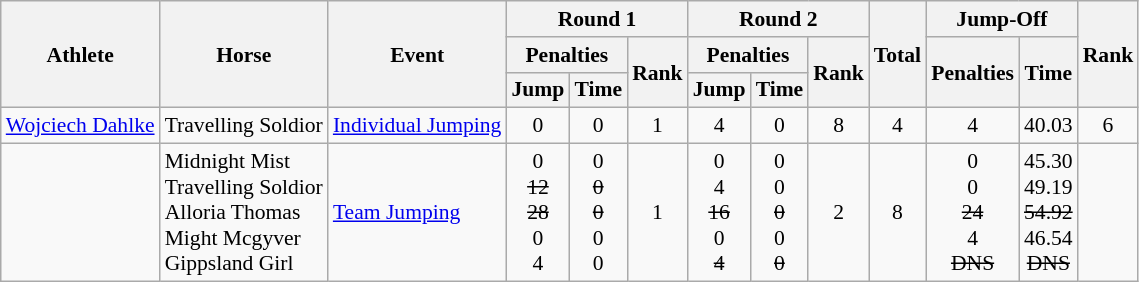<table class="wikitable" border="1" style="font-size:90%">
<tr>
<th rowspan=3>Athlete</th>
<th rowspan=3>Horse</th>
<th rowspan=3>Event</th>
<th colspan=3>Round 1</th>
<th colspan=3>Round 2</th>
<th rowspan=3>Total</th>
<th colspan=2>Jump-Off</th>
<th rowspan=3>Rank</th>
</tr>
<tr>
<th colspan=2>Penalties</th>
<th rowspan=2>Rank</th>
<th colspan=2>Penalties</th>
<th rowspan=2>Rank</th>
<th rowspan=2>Penalties</th>
<th rowspan=2>Time</th>
</tr>
<tr>
<th>Jump</th>
<th>Time</th>
<th>Jump</th>
<th>Time</th>
</tr>
<tr>
<td><a href='#'>Wojciech Dahlke</a></td>
<td>Travelling Soldior</td>
<td><a href='#'>Individual Jumping</a></td>
<td align=center>0</td>
<td align=center>0</td>
<td align=center>1</td>
<td align=center>4</td>
<td align=center>0</td>
<td align=center>8</td>
<td align=center>4</td>
<td align=center>4</td>
<td align=center>40.03</td>
<td align=center>6</td>
</tr>
<tr>
<td><br><br><br><br></td>
<td>Midnight Mist<br>Travelling Soldior<br>Alloria Thomas<br>Might Mcgyver<br>Gippsland Girl</td>
<td><a href='#'>Team Jumping</a></td>
<td align=center>0<br><s>12</s><br><s>28</s><br>0<br>4</td>
<td align=center>0<br><s>0</s><br><s>0</s><br>0<br>0</td>
<td align=center>1</td>
<td align=center>0<br>4<br><s>16</s><br>0<br><s>4</s></td>
<td align=center>0<br>0<br><s>0</s><br>0<br><s>0</s></td>
<td align=center>2</td>
<td align=center>8</td>
<td align=center>0<br>0<br><s>24</s><br>4<br><s>DNS</s></td>
<td align=center>45.30<br>49.19<br><s>54.92</s><br>46.54<br><s>DNS</s></td>
<td align=center></td>
</tr>
</table>
